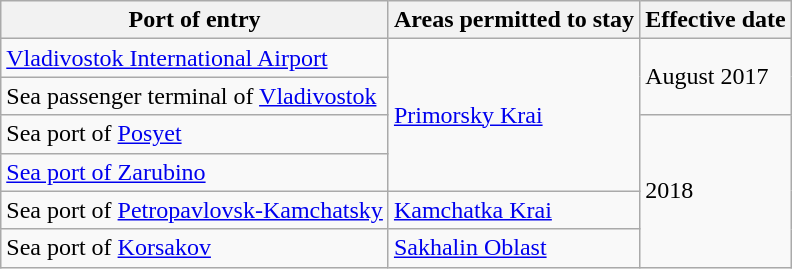<table class="wikitable sortable">
<tr>
<th>Port of entry</th>
<th>Areas permitted to stay</th>
<th>Effective date</th>
</tr>
<tr>
<td><a href='#'>Vladivostok International Airport</a></td>
<td rowspan=4><a href='#'>Primorsky Krai</a></td>
<td rowspan=2>August 2017</td>
</tr>
<tr>
<td>Sea passenger terminal of <a href='#'>Vladivostok</a></td>
</tr>
<tr>
<td>Sea port of <a href='#'>Posyet</a></td>
<td rowspan=4>2018</td>
</tr>
<tr>
<td><a href='#'>Sea port of Zarubino</a></td>
</tr>
<tr>
<td>Sea port of <a href='#'>Petropavlovsk-Kamchatsky</a></td>
<td><a href='#'>Kamchatka Krai</a></td>
</tr>
<tr>
<td>Sea port of <a href='#'>Korsakov</a></td>
<td><a href='#'>Sakhalin Oblast</a></td>
</tr>
</table>
